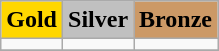<table class="wikitable">
<tr>
<th style="background: gold">Gold</th>
<th style="background: silver">Silver</th>
<th style="background: #cc9966">Bronze</th>
</tr>
<tr>
<td></td>
<td></td>
<td></td>
</tr>
<tr>
</tr>
</table>
